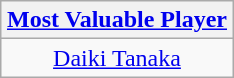<table class=wikitable style="text-align:center; margin:auto">
<tr>
<th><a href='#'>Most Valuable Player</a></th>
</tr>
<tr>
<td> <a href='#'>Daiki Tanaka</a></td>
</tr>
</table>
